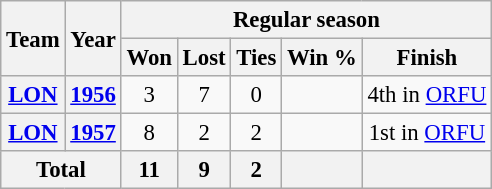<table class="wikitable" style="font-size: 95%; text-align:center;">
<tr>
<th rowspan="2">Team</th>
<th rowspan="2">Year</th>
<th colspan="5">Regular season</th>
</tr>
<tr>
<th>Won</th>
<th>Lost</th>
<th>Ties</th>
<th>Win %</th>
<th>Finish</th>
</tr>
<tr>
<th><a href='#'>LON</a></th>
<th><a href='#'>1956</a></th>
<td>3</td>
<td>7</td>
<td>0</td>
<td></td>
<td>4th in <a href='#'>ORFU</a></td>
</tr>
<tr>
<th><a href='#'>LON</a></th>
<th><a href='#'>1957</a></th>
<td>8</td>
<td>2</td>
<td>2</td>
<td></td>
<td>1st in <a href='#'>ORFU</a></td>
</tr>
<tr>
<th colspan="2">Total</th>
<th>11</th>
<th>9</th>
<th>2</th>
<th></th>
<th></th>
</tr>
</table>
